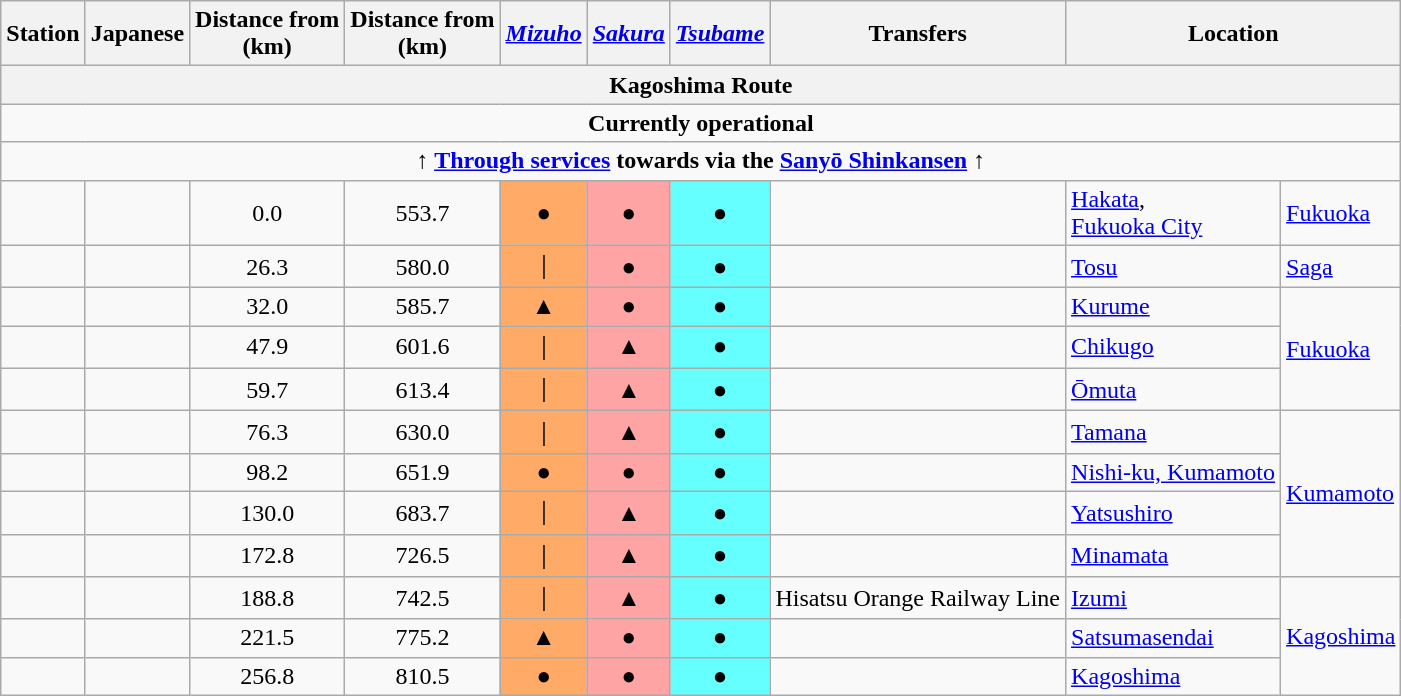<table class="wikitable">
<tr>
<th>Station</th>
<th>Japanese</th>
<th>Distance from<br> (km)</th>
<th>Distance from<br> (km)</th>
<th><em><a href='#'>Mizuho</a></em></th>
<th><em><a href='#'>Sakura</a></em></th>
<th><em><a href='#'>Tsubame</a></em></th>
<th>Transfers</th>
<th colspan="2">Location</th>
</tr>
<tr>
<th colspan="11">Kagoshima Route</th>
</tr>
<tr>
<td colspan="11" style="text-align:center;"><strong>Currently operational</strong></td>
</tr>
<tr>
<td colspan="11" align="center"><strong>↑ <a href='#'>Through services</a> towards  via the <a href='#'>Sanyō Shinkansen</a> ↑</strong></td>
</tr>
<tr>
<td></td>
<td></td>
<td align="center">0.0</td>
<td align="center">553.7</td>
<td style="text-align:center;background-color:#ffaa66">●</td>
<td style="text-align:center;background-color:#ffa4a4">●</td>
<td style="text-align:center;background-color:#66ffff">●</td>
<td></td>
<td><a href='#'>Hakata</a>,<br><a href='#'>Fukuoka City</a></td>
<td><a href='#'>Fukuoka</a></td>
</tr>
<tr>
<td></td>
<td></td>
<td align="center">26.3</td>
<td align="center">580.0</td>
<td style="text-align:center;background-color:#ffaa66">｜</td>
<td style="text-align:center;background-color:#ffa4a4">●</td>
<td style="text-align:center;background-color:#66ffff">●</td>
<td></td>
<td><a href='#'>Tosu</a></td>
<td><a href='#'>Saga</a></td>
</tr>
<tr>
<td></td>
<td></td>
<td align="center">32.0</td>
<td align="center">585.7</td>
<td style="text-align:center;background-color:#ffaa66">▲</td>
<td style="text-align:center;background-color:#ffa4a4">●</td>
<td style="text-align:center;background-color:#66ffff">●</td>
<td></td>
<td><a href='#'>Kurume</a></td>
<td rowspan="3"><a href='#'>Fukuoka</a></td>
</tr>
<tr>
<td></td>
<td></td>
<td align="center">47.9</td>
<td align="center">601.6</td>
<td style="text-align:center;background-color:#ffaa66">｜</td>
<td style="text-align:center;background-color:#ffa4a4">▲</td>
<td style="text-align:center;background-color:#66ffff">●</td>
<td></td>
<td><a href='#'>Chikugo</a></td>
</tr>
<tr>
<td></td>
<td></td>
<td align="center">59.7</td>
<td align="center">613.4</td>
<td style="text-align:center;background-color:#ffaa66">｜</td>
<td style="text-align:center;background-color:#ffa4a4">▲</td>
<td style="text-align:center;background-color:#66ffff">●</td>
<td></td>
<td><a href='#'>Ōmuta</a></td>
</tr>
<tr>
<td></td>
<td></td>
<td align="center">76.3</td>
<td align="center">630.0</td>
<td style="text-align:center;background-color:#ffaa66">｜</td>
<td style="text-align:center;background-color:#ffa4a4">▲</td>
<td style="text-align:center;background-color:#66ffff">●</td>
<td></td>
<td><a href='#'>Tamana</a></td>
<td rowspan="4"><a href='#'>Kumamoto</a></td>
</tr>
<tr>
<td></td>
<td></td>
<td align="center">98.2</td>
<td align="center">651.9</td>
<td style="text-align:center;background-color:#ffaa66">●</td>
<td style="text-align:center;background-color:#ffa4a4">●</td>
<td style="text-align:center;background-color:#66ffff">●</td>
<td></td>
<td><a href='#'>Nishi-ku, Kumamoto</a></td>
</tr>
<tr>
<td></td>
<td></td>
<td align="center">130.0</td>
<td align="center">683.7</td>
<td style="text-align:center;background-color:#ffaa66">｜</td>
<td style="text-align:center;background-color:#ffa4a4">▲</td>
<td style="text-align:center;background-color:#66ffff">●</td>
<td></td>
<td><a href='#'>Yatsushiro</a></td>
</tr>
<tr>
<td></td>
<td></td>
<td align="center">172.8</td>
<td align="center">726.5</td>
<td style="text-align:center;background-color:#ffaa66">｜</td>
<td style="text-align:center;background-color:#ffa4a4">▲</td>
<td style="text-align:center;background-color:#66ffff">●</td>
<td></td>
<td><a href='#'>Minamata</a></td>
</tr>
<tr>
<td></td>
<td></td>
<td align="center">188.8</td>
<td align="center">742.5</td>
<td style="text-align:center;background-color:#ffaa66">｜</td>
<td style="text-align:center;background-color:#ffa4a4">▲</td>
<td style="text-align:center;background-color:#66ffff">●</td>
<td>Hisatsu Orange Railway Line</td>
<td><a href='#'>Izumi</a></td>
<td rowspan="3"><a href='#'>Kagoshima</a></td>
</tr>
<tr>
<td></td>
<td></td>
<td align="center">221.5</td>
<td align="center">775.2</td>
<td style="text-align:center;background-color:#ffaa66">▲</td>
<td style="text-align:center;background-color:#ffa4a4">●</td>
<td style="text-align:center;background-color:#66ffff">●</td>
<td></td>
<td><a href='#'>Satsumasendai</a></td>
</tr>
<tr>
<td></td>
<td></td>
<td align="center">256.8</td>
<td align="center">810.5</td>
<td style="text-align:center;background-color:#ffaa66">●</td>
<td style="text-align:center;background-color:#ffa4a4">●</td>
<td style="text-align:center;background-color:#66ffff">●</td>
<td></td>
<td><a href='#'>Kagoshima</a></td>
</tr>
</table>
